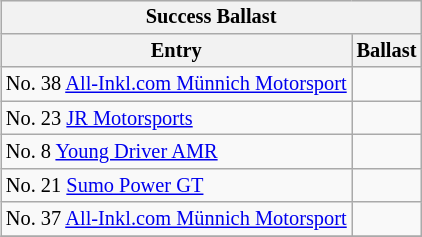<table class="wikitable" style="font-size: 85%; float:right; margin-left:1em; margin-right:0">
<tr>
<th colspan=2>Success Ballast</th>
</tr>
<tr>
<th>Entry</th>
<th>Ballast</th>
</tr>
<tr>
<td>No. 38 <a href='#'>All-Inkl.com Münnich Motorsport</a></td>
<td></td>
</tr>
<tr>
<td>No. 23 <a href='#'>JR Motorsports</a></td>
<td></td>
</tr>
<tr>
<td>No. 8 <a href='#'>Young Driver AMR</a></td>
<td></td>
</tr>
<tr>
<td>No. 21 <a href='#'>Sumo Power GT</a></td>
<td></td>
</tr>
<tr>
<td>No. 37 <a href='#'>All-Inkl.com Münnich Motorsport</a></td>
<td></td>
</tr>
<tr>
</tr>
</table>
